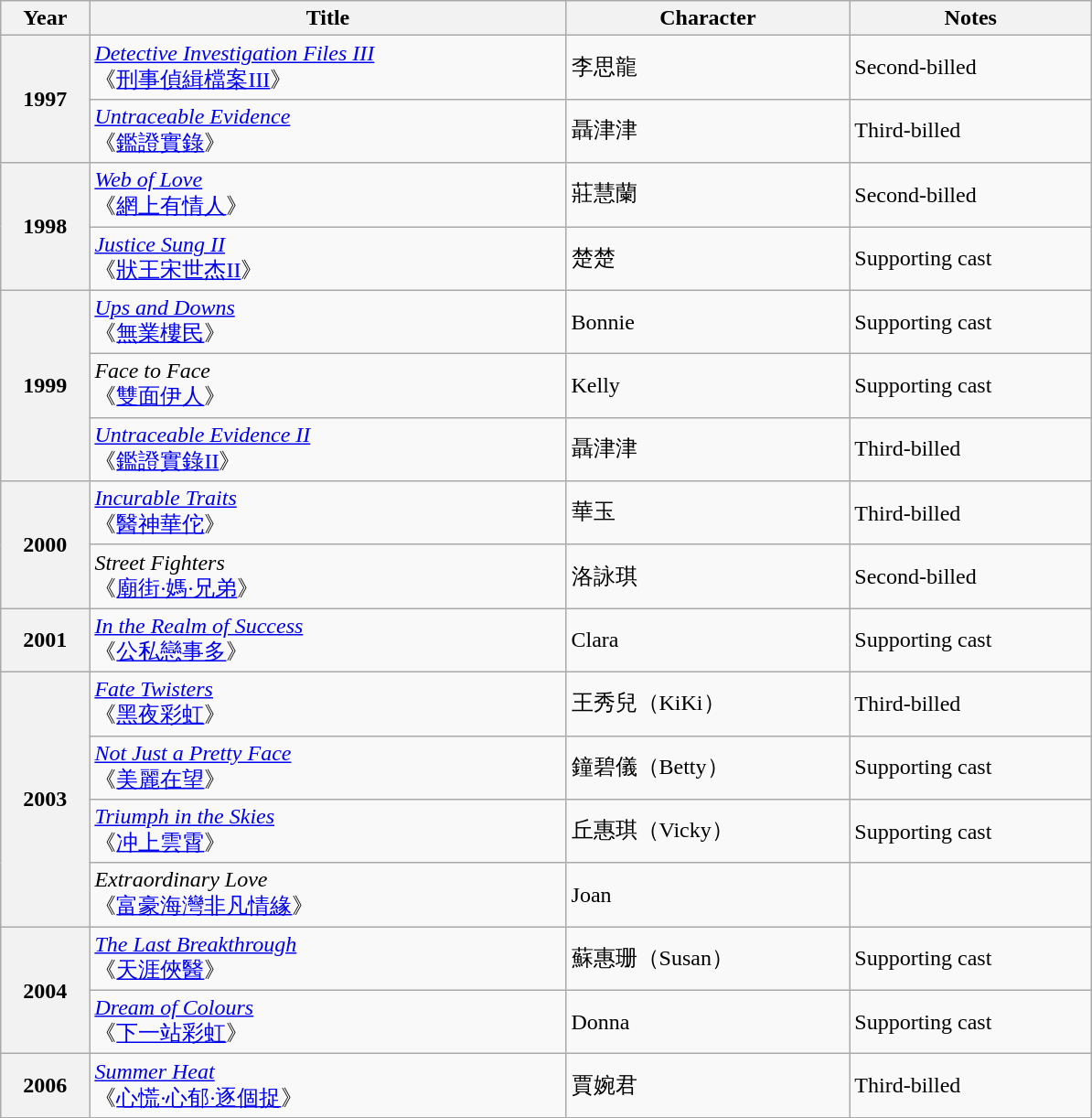<table class="wikitable" width="63%">
<tr>
<th>Year</th>
<th>Title</th>
<th>Character</th>
<th>Notes</th>
</tr>
<tr>
<th rowspan=2>1997</th>
<td><em><a href='#'>Detective Investigation Files III</a></em><br>《<a href='#'>刑事偵緝檔案III</a>》</td>
<td>李思龍</td>
<td>Second-billed</td>
</tr>
<tr>
<td><em><a href='#'>Untraceable Evidence</a></em><br>《<a href='#'>鑑證實錄</a>》</td>
<td>聶津津</td>
<td>Third-billed</td>
</tr>
<tr>
<th rowspan=2>1998</th>
<td><em><a href='#'>Web of Love</a></em><br>《<a href='#'>網上有情人</a>》</td>
<td>莊慧蘭</td>
<td>Second-billed</td>
</tr>
<tr>
<td><em><a href='#'>Justice Sung II</a></em><br>《<a href='#'>狀王宋世杰II</a>》</td>
<td>楚楚</td>
<td>Supporting cast</td>
</tr>
<tr>
<th rowspan=3>1999</th>
<td><a href='#'><em>Ups and Downs</em></a><br>《<a href='#'>無業樓民</a>》</td>
<td>Bonnie</td>
<td>Supporting cast</td>
</tr>
<tr>
<td><em>Face to Face</em><br>《<a href='#'>雙面伊人</a>》</td>
<td>Kelly</td>
<td>Supporting cast</td>
</tr>
<tr>
<td><em><a href='#'>Untraceable Evidence II</a></em><br>《<a href='#'>鑑證實錄II</a>》</td>
<td>聶津津</td>
<td>Third-billed</td>
</tr>
<tr>
<th rowspan=2>2000</th>
<td><em><a href='#'>Incurable Traits</a></em><br>《<a href='#'>醫神華佗</a>》</td>
<td>華玉</td>
<td>Third-billed</td>
</tr>
<tr>
<td><em>Street Fighters</em><br>《<a href='#'>廟街·媽·兄弟</a>》</td>
<td>洛詠琪</td>
<td>Second-billed</td>
</tr>
<tr>
<th>2001</th>
<td><em><a href='#'>In the Realm of Success</a></em><br>《<a href='#'>公私戀事多</a>》</td>
<td>Clara</td>
<td>Supporting cast</td>
</tr>
<tr>
<th rowspan=4>2003</th>
<td><em><a href='#'>Fate Twisters</a></em><br>《<a href='#'>黑夜彩虹</a>》</td>
<td>王秀兒（KiKi）</td>
<td>Third-billed</td>
</tr>
<tr>
<td><a href='#'><em>Not Just a Pretty Face</em></a><br>《<a href='#'>美麗在望</a>》</td>
<td>鐘碧儀（Betty）</td>
<td>Supporting cast</td>
</tr>
<tr>
<td><em><a href='#'>Triumph in the Skies</a></em><br>《<a href='#'>冲上雲霄</a>》</td>
<td>丘惠琪（Vicky）</td>
<td>Supporting cast</td>
</tr>
<tr>
<td><em>Extraordinary Love</em><br>《<a href='#'>富豪海灣非凡情緣</a>》</td>
<td>Joan</td>
<td></td>
</tr>
<tr>
<th rowspan=2>2004</th>
<td><em><a href='#'>The Last Breakthrough</a></em><br>《<a href='#'>天涯俠醫</a>》</td>
<td>蘇惠珊（Susan）</td>
<td>Supporting cast</td>
</tr>
<tr>
<td><em><a href='#'>Dream of Colours</a></em><br>《<a href='#'>下一站彩虹</a>》</td>
<td>Donna</td>
<td>Supporting cast</td>
</tr>
<tr>
<th>2006</th>
<td><a href='#'><em>Summer Heat</em></a><br>《<a href='#'>心慌·心郁·逐個捉</a>》</td>
<td>賈婉君</td>
<td>Third-billed</td>
</tr>
</table>
